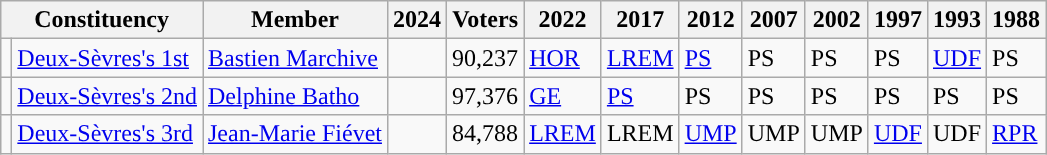<table class="wikitable sortable">
<tr>
<th colspan="2">Constituency</th>
<th>Member</th>
<th>2024</th>
<th>Voters</th>
<th>2022</th>
<th>2017</th>
<th>2012</th>
<th>2007</th>
<th>2002</th>
<th>1997</th>
<th>1993</th>
<th>1988</th>
</tr>
<tr>
<td style="background-color: "></td>
<td><a href='#'>Deux-Sèvres's 1st</a></td>
<td><a href='#'>Bastien Marchive</a></td>
<td></td>
<td>90,237</td>
<td><a href='#'>HOR</a></td>
<td><a href='#'>LREM</a></td>
<td><a href='#'>PS</a></td>
<td>PS</td>
<td>PS</td>
<td>PS</td>
<td><a href='#'>UDF</a></td>
<td>PS</td>
</tr>
<tr>
<td style="background-color: "></td>
<td><a href='#'>Deux-Sèvres's 2nd</a></td>
<td><a href='#'>Delphine Batho</a></td>
<td></td>
<td>97,376</td>
<td><a href='#'>GE</a></td>
<td><a href='#'>PS</a></td>
<td>PS</td>
<td>PS</td>
<td>PS</td>
<td>PS</td>
<td>PS</td>
<td>PS</td>
</tr>
<tr>
<td style="background-color: "></td>
<td><a href='#'>Deux-Sèvres's 3rd</a></td>
<td><a href='#'>Jean-Marie Fiévet</a></td>
<td></td>
<td>84,788</td>
<td><a href='#'>LREM</a></td>
<td>LREM</td>
<td><a href='#'>UMP</a></td>
<td>UMP</td>
<td>UMP</td>
<td><a href='#'>UDF</a></td>
<td>UDF</td>
<td><a href='#'>RPR</a></td>
</tr>
</table>
